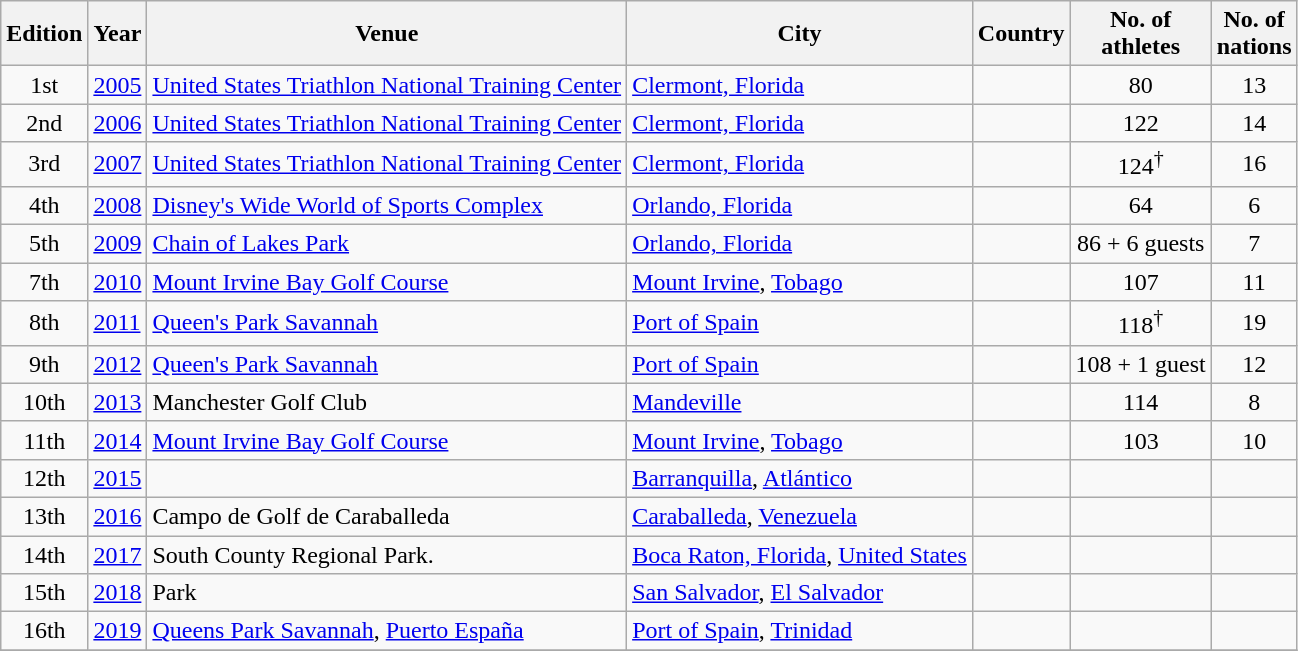<table class="wikitable">
<tr>
<th>Edition</th>
<th>Year</th>
<th>Venue</th>
<th>City</th>
<th>Country</th>
<th>No. of<br>athletes</th>
<th>No. of<br>nations</th>
</tr>
<tr>
<td align=center>1st</td>
<td><a href='#'>2005</a></td>
<td><a href='#'>United States Triathlon National Training Center</a></td>
<td><a href='#'>Clermont, Florida</a></td>
<td></td>
<td align=center>80</td>
<td align=center>13</td>
</tr>
<tr>
<td align=center>2nd</td>
<td><a href='#'>2006</a></td>
<td><a href='#'>United States Triathlon National Training Center</a></td>
<td><a href='#'>Clermont, Florida</a></td>
<td></td>
<td align=center>122</td>
<td align=center>14</td>
</tr>
<tr>
<td align=center>3rd</td>
<td><a href='#'>2007</a></td>
<td><a href='#'>United States Triathlon National Training Center</a></td>
<td><a href='#'>Clermont, Florida</a></td>
<td></td>
<td align=center>124<sup>†</sup></td>
<td align=center>16</td>
</tr>
<tr>
<td align=center>4th</td>
<td><a href='#'>2008</a></td>
<td><a href='#'>Disney's Wide World of Sports Complex</a></td>
<td><a href='#'>Orlando, Florida</a></td>
<td></td>
<td align=center>64</td>
<td align=center>6</td>
</tr>
<tr>
<td align=center>5th</td>
<td><a href='#'>2009</a></td>
<td><a href='#'>Chain of Lakes Park</a></td>
<td><a href='#'>Orlando, Florida</a></td>
<td></td>
<td align=center>86 + 6 guests</td>
<td align=center>7</td>
</tr>
<tr>
<td align=center>7th</td>
<td><a href='#'>2010</a></td>
<td><a href='#'>Mount Irvine Bay Golf Course</a></td>
<td><a href='#'>Mount Irvine</a>, <a href='#'>Tobago</a></td>
<td></td>
<td align=center>107</td>
<td align=center>11</td>
</tr>
<tr>
<td align=center>8th</td>
<td><a href='#'>2011</a></td>
<td><a href='#'>Queen's Park Savannah</a></td>
<td><a href='#'>Port of Spain</a></td>
<td></td>
<td align=center>118<sup>†</sup></td>
<td align=center>19</td>
</tr>
<tr>
<td align=center>9th</td>
<td><a href='#'>2012</a></td>
<td><a href='#'>Queen's Park Savannah</a></td>
<td><a href='#'>Port of Spain</a></td>
<td></td>
<td align=center>108 + 1 guest</td>
<td align=center>12</td>
</tr>
<tr>
<td align=center>10th</td>
<td><a href='#'>2013</a></td>
<td>Manchester Golf Club</td>
<td><a href='#'>Mandeville</a></td>
<td></td>
<td align=center>114</td>
<td align=center>8</td>
</tr>
<tr>
<td align=center>11th</td>
<td><a href='#'>2014</a></td>
<td><a href='#'>Mount Irvine Bay Golf Course</a></td>
<td><a href='#'>Mount Irvine</a>, <a href='#'>Tobago</a></td>
<td></td>
<td align=center>103</td>
<td align=center>10</td>
</tr>
<tr>
<td align=center>12th</td>
<td><a href='#'>2015</a></td>
<td></td>
<td><a href='#'>Barranquilla</a>, <a href='#'>Atlántico</a></td>
<td></td>
<td align=center></td>
<td align=center></td>
</tr>
<tr>
<td align=center>13th</td>
<td><a href='#'>2016</a></td>
<td>Campo de Golf de Caraballeda          </td>
<td><a href='#'>Caraballeda</a>, <a href='#'>Venezuela</a></td>
<td></td>
<td align=center></td>
<td align=center></td>
</tr>
<tr>
<td align=center>14th</td>
<td><a href='#'>2017</a></td>
<td>South County Regional Park.</td>
<td><a href='#'>Boca Raton, Florida</a>, <a href='#'>United States</a></td>
<td></td>
<td align=center></td>
<td align=center></td>
</tr>
<tr>
<td align=center>15th</td>
<td><a href='#'>2018</a></td>
<td>Park</td>
<td><a href='#'>San Salvador</a>, <a href='#'>El Salvador</a></td>
<td></td>
<td align=center></td>
<td align=center></td>
</tr>
<tr>
<td align=center>16th</td>
<td><a href='#'>2019</a></td>
<td><a href='#'>Queens Park Savannah</a>, <a href='#'>Puerto España</a></td>
<td><a href='#'>Port of Spain</a>, <a href='#'>Trinidad</a></td>
<td></td>
<td align=center></td>
<td align=center></td>
</tr>
<tr>
</tr>
</table>
